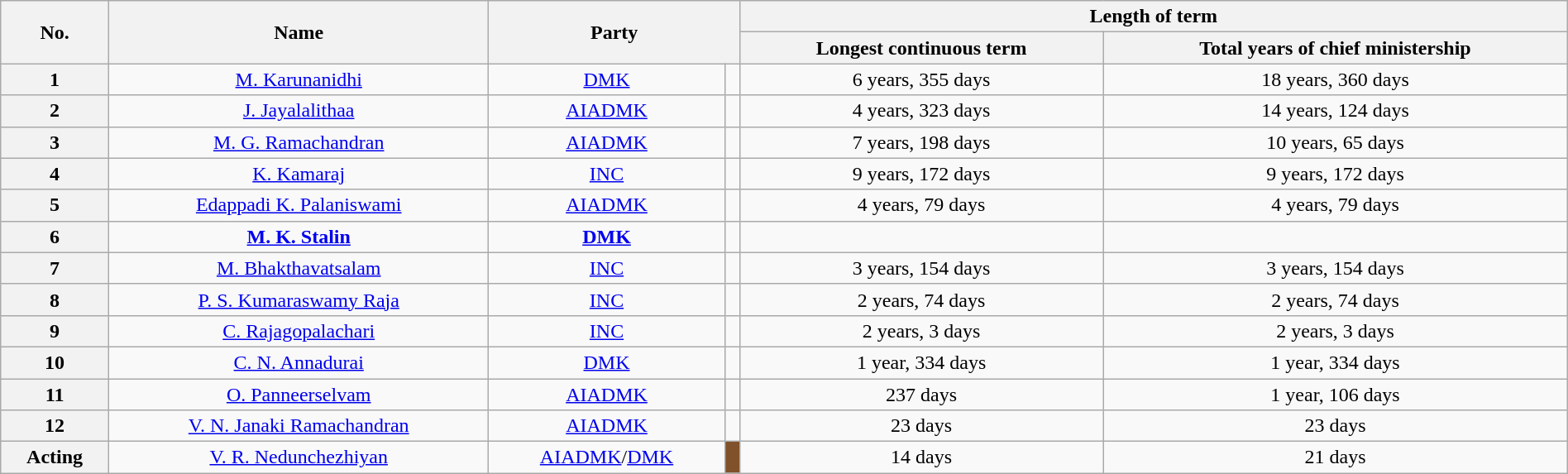<table class="wikitable sortable" style="width:100%; text-align:center">
<tr>
<th rowspan=2>No.</th>
<th rowspan=2>Name</th>
<th rowspan=2 colspan=2>Party</th>
<th colspan=2>Length of term</th>
</tr>
<tr>
<th>Longest continuous term</th>
<th>Total years of chief ministership</th>
</tr>
<tr>
<th>1</th>
<td><a href='#'>M. Karunanidhi</a></td>
<td><a href='#'>DMK</a></td>
<td></td>
<td>6 years, 355 days</td>
<td>18 years, 360 days</td>
</tr>
<tr>
<th>2</th>
<td><a href='#'>J. Jayalalithaa</a></td>
<td><a href='#'>AIADMK</a></td>
<td></td>
<td>4 years, 323 days</td>
<td>14 years, 124 days</td>
</tr>
<tr>
<th>3</th>
<td><a href='#'>M. G. Ramachandran</a></td>
<td><a href='#'>AIADMK</a></td>
<td></td>
<td>7 years, 198 days</td>
<td>10 years, 65 days</td>
</tr>
<tr>
<th>4</th>
<td><a href='#'>K. Kamaraj</a></td>
<td><a href='#'>INC</a></td>
<td></td>
<td>9 years, 172 days</td>
<td>9 years, 172 days</td>
</tr>
<tr>
<th>5</th>
<td><a href='#'>Edappadi K. Palaniswami</a></td>
<td><a href='#'>AIADMK</a></td>
<td></td>
<td>4 years, 79 days</td>
<td>4 years, 79 days</td>
</tr>
<tr>
<th>6</th>
<td><strong><a href='#'>M. K. Stalin</a></strong></td>
<td><strong><a href='#'>DMK</a></strong></td>
<td></td>
<td><strong></strong></td>
<td><strong></strong></td>
</tr>
<tr>
<th>7</th>
<td><a href='#'>M. Bhakthavatsalam</a></td>
<td><a href='#'>INC</a></td>
<td></td>
<td>3 years, 154 days</td>
<td>3 years, 154 days</td>
</tr>
<tr>
<th>8</th>
<td><a href='#'>P. S. Kumaraswamy Raja</a></td>
<td><a href='#'>INC</a></td>
<td></td>
<td>2 years, 74 days</td>
<td>2 years, 74 days</td>
</tr>
<tr>
<th>9</th>
<td><a href='#'>C. Rajagopalachari</a></td>
<td><a href='#'>INC</a></td>
<td></td>
<td>2 years, 3 days</td>
<td>2 years, 3 days</td>
</tr>
<tr>
<th>10</th>
<td><a href='#'>C. N. Annadurai</a></td>
<td><a href='#'>DMK</a></td>
<td></td>
<td>1 year, 334 days</td>
<td>1 year, 334 days</td>
</tr>
<tr>
<th>11</th>
<td><a href='#'>O. Panneerselvam</a></td>
<td><a href='#'>AIADMK</a></td>
<td></td>
<td>237 days</td>
<td>1 year, 106 days</td>
</tr>
<tr>
<th>12</th>
<td><a href='#'>V. N. Janaki Ramachandran</a></td>
<td><a href='#'>AIADMK</a></td>
<td></td>
<td>23 days</td>
<td>23 days</td>
</tr>
<tr>
<th>Acting</th>
<td><a href='#'>V. R. Nedunchezhiyan</a></td>
<td><a href='#'>AIADMK</a>/<a href='#'>DMK</a></td>
<td style="background-color:#80512A"></td>
<td>14 days</td>
<td>21 days</td>
</tr>
</table>
